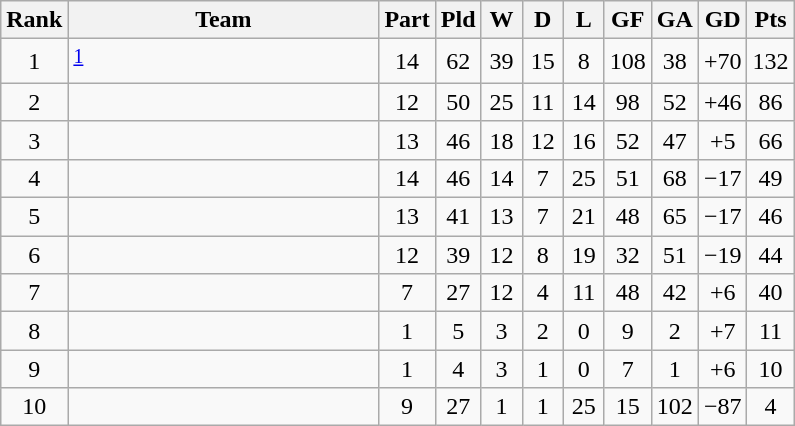<table class="wikitable sortable" style="text-align:center">
<tr>
<th width=20>Rank</th>
<th width=200>Team</th>
<th width=20>Part</th>
<th width=20>Pld</th>
<th width=20>W</th>
<th width=20>D</th>
<th width=20>L</th>
<th width=20>GF</th>
<th width=20>GA</th>
<th width=20>GD</th>
<th width=20>Pts</th>
</tr>
<tr>
<td>1</td>
<td align=left><sup><a href='#'>1</a></sup></td>
<td>14</td>
<td>62</td>
<td>39</td>
<td>15</td>
<td>8</td>
<td>108</td>
<td>38</td>
<td>+70</td>
<td>132</td>
</tr>
<tr>
<td>2</td>
<td align=left></td>
<td>12</td>
<td>50</td>
<td>25</td>
<td>11</td>
<td>14</td>
<td>98</td>
<td>52</td>
<td>+46</td>
<td>86</td>
</tr>
<tr>
<td>3</td>
<td align=left></td>
<td>13</td>
<td>46</td>
<td>18</td>
<td>12</td>
<td>16</td>
<td>52</td>
<td>47</td>
<td>+5</td>
<td>66</td>
</tr>
<tr>
<td>4</td>
<td align=left></td>
<td>14</td>
<td>46</td>
<td>14</td>
<td>7</td>
<td>25</td>
<td>51</td>
<td>68</td>
<td>−17</td>
<td>49</td>
</tr>
<tr>
<td>5</td>
<td align=left></td>
<td>13</td>
<td>41</td>
<td>13</td>
<td>7</td>
<td>21</td>
<td>48</td>
<td>65</td>
<td>−17</td>
<td>46</td>
</tr>
<tr>
<td>6</td>
<td align=left></td>
<td>12</td>
<td>39</td>
<td>12</td>
<td>8</td>
<td>19</td>
<td>32</td>
<td>51</td>
<td>−19</td>
<td>44</td>
</tr>
<tr>
<td>7</td>
<td align=left></td>
<td>7</td>
<td>27</td>
<td>12</td>
<td>4</td>
<td>11</td>
<td>48</td>
<td>42</td>
<td>+6</td>
<td>40</td>
</tr>
<tr>
<td>8</td>
<td align=left></td>
<td>1</td>
<td>5</td>
<td>3</td>
<td>2</td>
<td>0</td>
<td>9</td>
<td>2</td>
<td>+7</td>
<td>11</td>
</tr>
<tr>
<td>9</td>
<td align=left></td>
<td>1</td>
<td>4</td>
<td>3</td>
<td>1</td>
<td>0</td>
<td>7</td>
<td>1</td>
<td>+6</td>
<td>10</td>
</tr>
<tr>
<td>10</td>
<td align=left></td>
<td>9</td>
<td>27</td>
<td>1</td>
<td>1</td>
<td>25</td>
<td>15</td>
<td>102</td>
<td>−87</td>
<td>4</td>
</tr>
</table>
